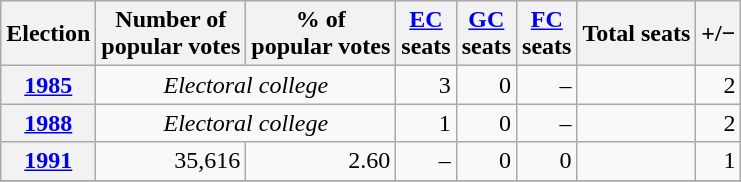<table class="wikitable" style="text-align: right;">
<tr align=center>
<th><strong>Election</strong></th>
<th>Number of<br>popular votes</th>
<th>% of<br>popular votes</th>
<th><a href='#'>EC</a><br>seats</th>
<th><a href='#'>GC</a><br>seats</th>
<th><a href='#'>FC</a><br>seats</th>
<th>Total seats</th>
<th>+/−</th>
</tr>
<tr>
<th><a href='#'>1985</a></th>
<td colspan=2 align=center><em>Electoral college</em></td>
<td>3</td>
<td>0</td>
<td>–</td>
<td></td>
<td>2</td>
</tr>
<tr>
<th><a href='#'>1988</a></th>
<td colspan=2 align=center><em>Electoral college</em></td>
<td>1</td>
<td>0</td>
<td>–</td>
<td></td>
<td>2</td>
</tr>
<tr>
<th><a href='#'>1991</a></th>
<td>35,616</td>
<td>2.60</td>
<td>–</td>
<td>0</td>
<td>0</td>
<td></td>
<td>1</td>
</tr>
<tr>
</tr>
</table>
